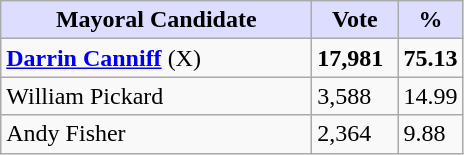<table class="wikitable">
<tr>
<th style="background:#ddf; width:200px;">Mayoral Candidate</th>
<th style="background:#ddf; width:50px;">Vote</th>
<th style="background:#ddf; width:30px;">%</th>
</tr>
<tr>
<td><strong><a href='#'>Darrin Canniff</a></strong> (X)</td>
<td><strong>17,981</strong></td>
<td><strong>75.13</strong></td>
</tr>
<tr>
<td>William Pickard</td>
<td>3,588</td>
<td>14.99</td>
</tr>
<tr>
<td>Andy Fisher</td>
<td>2,364</td>
<td>9.88</td>
</tr>
</table>
